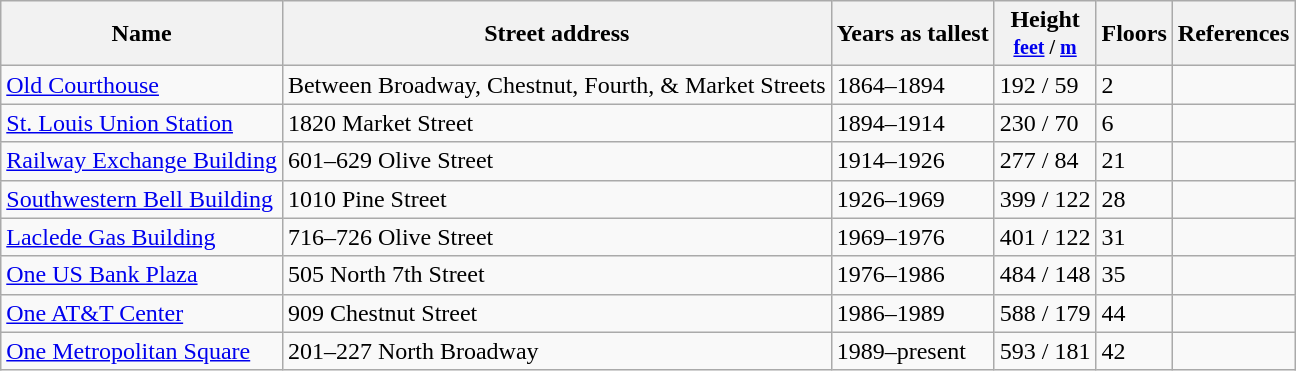<table class="wikitable sortable">
<tr>
<th>Name</th>
<th>Street address</th>
<th>Years as tallest</th>
<th>Height<br><small><a href='#'>feet</a> / <a href='#'>m</a></small></th>
<th>Floors</th>
<th class="unsortable">References</th>
</tr>
<tr>
<td><a href='#'>Old Courthouse</a></td>
<td>Between Broadway, Chestnut, Fourth, & Market Streets</td>
<td>1864–1894</td>
<td>192 / 59</td>
<td>2</td>
<td></td>
</tr>
<tr>
<td><a href='#'>St. Louis Union Station</a></td>
<td>1820 Market Street</td>
<td>1894–1914</td>
<td>230 / 70</td>
<td>6</td>
<td></td>
</tr>
<tr>
<td><a href='#'>Railway Exchange Building</a></td>
<td>601–629 Olive Street</td>
<td>1914–1926</td>
<td>277 / 84</td>
<td>21</td>
<td></td>
</tr>
<tr>
<td><a href='#'>Southwestern Bell Building</a></td>
<td>1010 Pine Street</td>
<td>1926–1969</td>
<td>399 / 122</td>
<td>28</td>
<td></td>
</tr>
<tr>
<td><a href='#'>Laclede Gas Building</a></td>
<td>716–726 Olive Street</td>
<td>1969–1976</td>
<td>401 / 122</td>
<td>31</td>
<td></td>
</tr>
<tr>
<td><a href='#'>One US Bank Plaza</a></td>
<td>505 North 7th Street</td>
<td>1976–1986</td>
<td>484 / 148</td>
<td>35</td>
<td></td>
</tr>
<tr>
<td><a href='#'>One AT&T Center</a></td>
<td>909 Chestnut Street</td>
<td>1986–1989</td>
<td>588 / 179</td>
<td>44</td>
<td></td>
</tr>
<tr>
<td><a href='#'>One Metropolitan Square</a></td>
<td>201–227 North Broadway</td>
<td>1989–present</td>
<td>593 / 181</td>
<td>42</td>
<td></td>
</tr>
</table>
